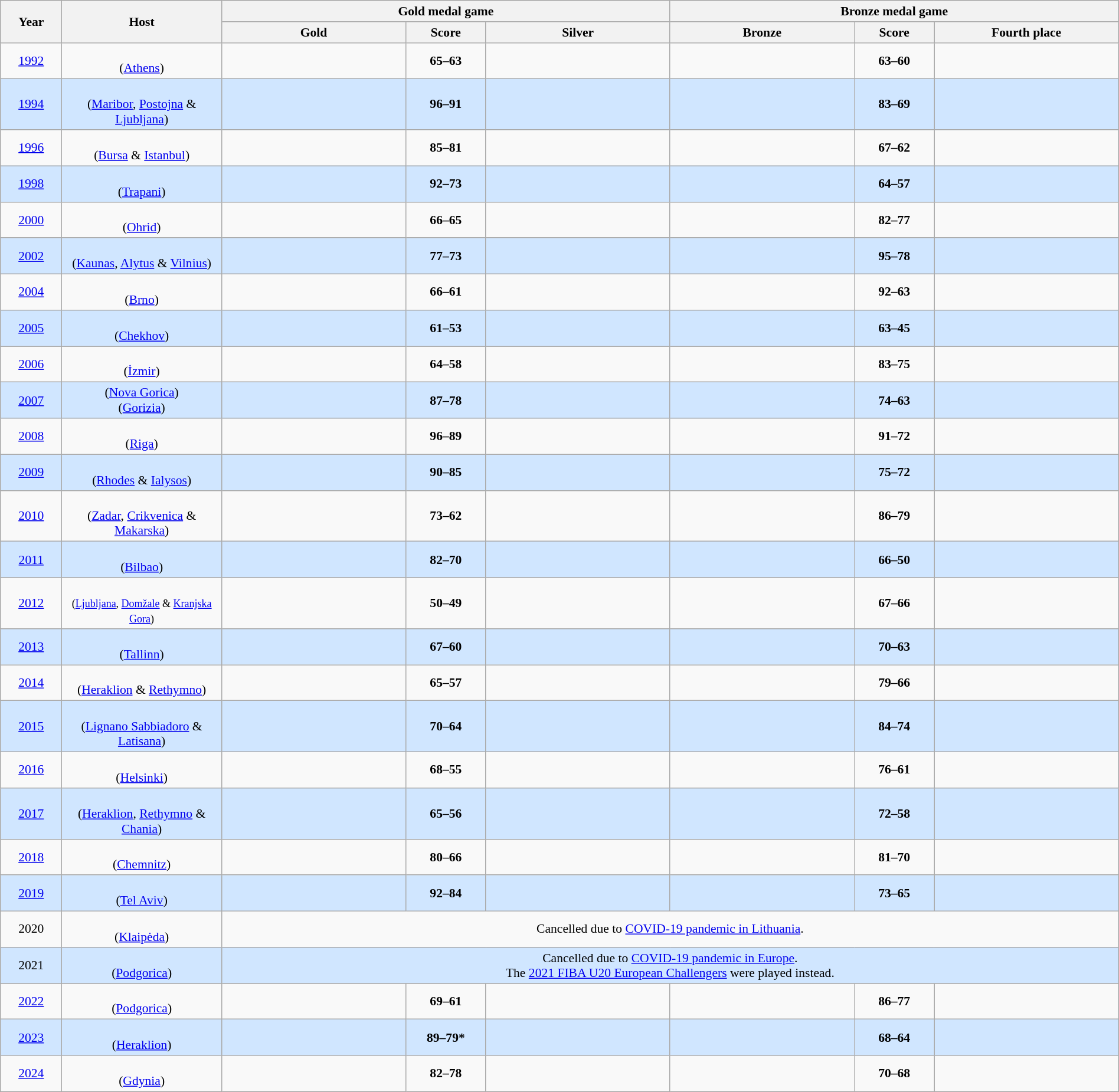<table class=wikitable style="text-align:center; font-size:90%; width:100%">
<tr>
<th rowspan=2 width=5%>Year</th>
<th rowspan=2 width=13%>Host</th>
<th colspan=3>Gold medal game</th>
<th colspan=3>Bronze medal game</th>
</tr>
<tr>
<th width=15%>Gold</th>
<th width=6.5%>Score</th>
<th width=15%>Silver</th>
<th width=15%>Bronze</th>
<th width=6.5%>Score</th>
<th width=15%>Fourth place</th>
</tr>
<tr>
<td><a href='#'>1992</a></td>
<td><br>(<a href='#'>Athens</a>)</td>
<td><strong></strong></td>
<td><strong>65–63</strong></td>
<td></td>
<td></td>
<td><strong>63–60</strong></td>
<td></td>
</tr>
<tr style="background:#D0E6FF;">
<td><a href='#'>1994</a></td>
<td><br>(<a href='#'>Maribor</a>, <a href='#'>Postojna</a> & <a href='#'>Ljubljana</a>)</td>
<td><strong></strong></td>
<td><strong>96–91</strong></td>
<td></td>
<td></td>
<td><strong>83–69</strong></td>
<td></td>
</tr>
<tr>
<td><a href='#'>1996</a></td>
<td><br>(<a href='#'>Bursa</a> & <a href='#'>Istanbul</a>)</td>
<td><strong></strong></td>
<td><strong>85–81</strong></td>
<td></td>
<td></td>
<td><strong>67–62</strong></td>
<td></td>
</tr>
<tr style="background:#D0E6FF;">
<td><a href='#'>1998</a></td>
<td><br>(<a href='#'>Trapani</a>)</td>
<td><strong></strong></td>
<td><strong>92–73</strong></td>
<td></td>
<td></td>
<td><strong>64–57</strong></td>
<td></td>
</tr>
<tr>
<td><a href='#'>2000</a></td>
<td><br>(<a href='#'>Ohrid</a>)</td>
<td><strong></strong></td>
<td><strong>66–65</strong></td>
<td></td>
<td></td>
<td><strong>82–77</strong></td>
<td></td>
</tr>
<tr style="background:#D0E6FF;">
<td><a href='#'>2002</a></td>
<td><br>(<a href='#'>Kaunas</a>, <a href='#'>Alytus</a> & <a href='#'>Vilnius</a>)</td>
<td><strong></strong></td>
<td><strong>77–73</strong></td>
<td></td>
<td></td>
<td><strong>95–78</strong></td>
<td></td>
</tr>
<tr>
<td><a href='#'>2004</a></td>
<td><br>(<a href='#'>Brno</a>)</td>
<td><strong></strong></td>
<td><strong>66–61</strong></td>
<td></td>
<td></td>
<td><strong>92–63</strong></td>
<td></td>
</tr>
<tr style="background:#D0E6FF;">
<td><a href='#'>2005</a></td>
<td><br>(<a href='#'>Chekhov</a>)</td>
<td><strong></strong></td>
<td><strong>61–53</strong></td>
<td></td>
<td></td>
<td><strong>63–45</strong></td>
<td></td>
</tr>
<tr>
<td><a href='#'>2006</a></td>
<td><br>(<a href='#'>İzmir</a>)</td>
<td><strong></strong></td>
<td><strong>64–58</strong></td>
<td></td>
<td></td>
<td><strong>83–75</strong></td>
<td></td>
</tr>
<tr style="background:#D0E6FF;">
<td><a href='#'>2007</a></td>
<td> (<a href='#'>Nova Gorica</a>)<br> (<a href='#'>Gorizia</a>)</td>
<td><strong></strong></td>
<td><strong>87–78</strong></td>
<td></td>
<td></td>
<td><strong>74–63</strong></td>
<td></td>
</tr>
<tr>
<td><a href='#'>2008</a></td>
<td><br>(<a href='#'>Riga</a>)</td>
<td><strong></strong></td>
<td><strong>96–89</strong></td>
<td></td>
<td></td>
<td><strong>91–72</strong></td>
<td></td>
</tr>
<tr style="background:#D0E6FF;">
<td><a href='#'>2009</a></td>
<td><br>(<a href='#'>Rhodes</a> & <a href='#'>Ialysos</a>)</td>
<td><strong></strong></td>
<td><strong>90–85</strong></td>
<td></td>
<td></td>
<td><strong>75–72</strong></td>
<td></td>
</tr>
<tr>
<td><a href='#'>2010</a></td>
<td><br>(<a href='#'>Zadar</a>, <a href='#'>Crikvenica</a> & <a href='#'>Makarska</a>)</td>
<td><strong></strong></td>
<td><strong>73–62</strong></td>
<td></td>
<td></td>
<td><strong>86–79</strong></td>
<td></td>
</tr>
<tr style="background:#D0E6FF;">
<td><a href='#'>2011</a></td>
<td><br>(<a href='#'>Bilbao</a>)</td>
<td><strong></strong></td>
<td><strong>82–70</strong></td>
<td></td>
<td></td>
<td><strong>66–50</strong></td>
<td></td>
</tr>
<tr>
<td><a href='#'>2012</a></td>
<td><br><small>(<a href='#'>Ljubljana</a>, <a href='#'>Domžale</a> & <a href='#'>Kranjska Gora</a>)</small></td>
<td><strong></strong></td>
<td><strong>50–49</strong></td>
<td></td>
<td></td>
<td><strong>67–66</strong></td>
<td></td>
</tr>
<tr style="background:#D0E6FF;">
<td><a href='#'>2013</a></td>
<td><br>(<a href='#'>Tallinn</a>)</td>
<td><strong></strong></td>
<td><strong>67–60</strong></td>
<td></td>
<td></td>
<td><strong>70–63</strong></td>
<td></td>
</tr>
<tr>
<td><a href='#'>2014</a></td>
<td><br>(<a href='#'>Heraklion</a> & <a href='#'>Rethymno</a>)</td>
<td><strong></strong></td>
<td><strong>65–57</strong></td>
<td></td>
<td></td>
<td><strong>79–66</strong></td>
<td></td>
</tr>
<tr style="background:#D0E6FF;">
<td><a href='#'>2015</a></td>
<td><br>(<a href='#'>Lignano Sabbiadoro</a> & <a href='#'>Latisana</a>)</td>
<td><strong></strong></td>
<td><strong>70–64</strong></td>
<td></td>
<td></td>
<td><strong>84–74</strong></td>
<td></td>
</tr>
<tr>
<td><a href='#'>2016</a></td>
<td><br>(<a href='#'>Helsinki</a>)</td>
<td><strong></strong></td>
<td><strong>68–55</strong></td>
<td></td>
<td></td>
<td><strong>76–61</strong></td>
<td></td>
</tr>
<tr style="background:#D0E6FF;">
<td><a href='#'>2017</a></td>
<td><br>(<a href='#'>Heraklion</a>, <a href='#'>Rethymno</a> & <a href='#'>Chania</a>)</td>
<td><strong></strong></td>
<td><strong>65–56</strong></td>
<td></td>
<td></td>
<td><strong>72–58</strong></td>
<td></td>
</tr>
<tr>
<td><a href='#'>2018</a></td>
<td><br>(<a href='#'>Chemnitz</a>)</td>
<td><strong></strong></td>
<td><strong>80–66</strong></td>
<td></td>
<td></td>
<td><strong>81–70</strong></td>
<td></td>
</tr>
<tr style="background:#D0E6FF;">
<td><a href='#'>2019</a></td>
<td><br>(<a href='#'>Tel Aviv</a>)</td>
<td><strong></strong></td>
<td><strong>92–84</strong></td>
<td></td>
<td></td>
<td><strong>73–65</strong></td>
<td></td>
</tr>
<tr>
<td>2020</td>
<td><br>(<a href='#'>Klaipėda</a>)</td>
<td colspan=6>Cancelled due to <a href='#'>COVID-19 pandemic in Lithuania</a>.</td>
</tr>
<tr style="background:#D0E6FF;">
<td>2021</td>
<td><br>(<a href='#'>Podgorica</a>)</td>
<td colspan=6>Cancelled due to <a href='#'>COVID-19 pandemic in Europe</a>.<br>The <a href='#'>2021 FIBA U20 European Challengers</a> were played instead.</td>
</tr>
<tr>
<td><a href='#'>2022</a></td>
<td><br>(<a href='#'>Podgorica</a>)</td>
<td><strong></strong></td>
<td><strong>69–61</strong></td>
<td></td>
<td></td>
<td><strong>86–77</strong></td>
<td></td>
</tr>
<tr style="background:#D0E6FF;">
<td><a href='#'>2023</a></td>
<td><br>(<a href='#'>Heraklion</a>)</td>
<td><strong></strong></td>
<td><strong>89–79*</strong></td>
<td></td>
<td></td>
<td><strong>68–64</strong></td>
<td></td>
</tr>
<tr>
<td><a href='#'>2024</a></td>
<td><br>(<a href='#'>Gdynia</a>)</td>
<td><strong></strong></td>
<td><strong>82–78</strong></td>
<td></td>
<td></td>
<td><strong>70–68</strong></td>
<td></td>
</tr>
</table>
